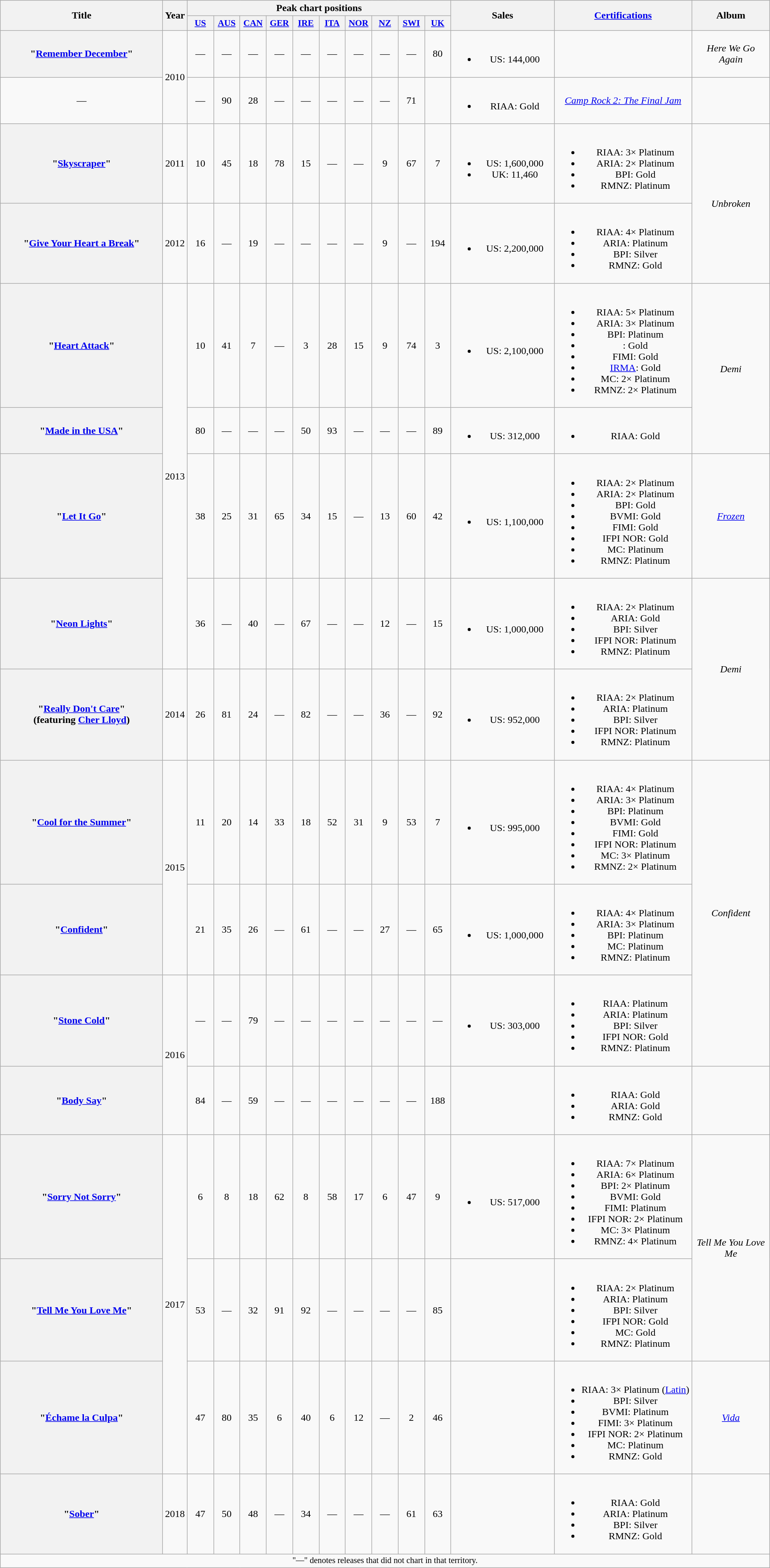<table class="wikitable plainrowheaders" style="text-align:center;">
<tr>
<th scope="col" rowspan="2" style="width:16em;">Title</th>
<th scope="col" rowspan="2" style="width:1em;">Year</th>
<th scope="col" colspan="10">Peak chart positions</th>
<th scope="col" rowspan="2" style="width:10em;">Sales</th>
<th scope="col" rowspan="2" style="width:13.5em;"><a href='#'>Certifications</a></th>
<th scope="col" rowspan="2">Album</th>
</tr>
<tr>
<th scope="col" style="width:2.5em;font-size:90%;"><a href='#'>US</a><br></th>
<th scope="col" style="width:2.5em;font-size:90%;"><a href='#'>AUS</a><br></th>
<th scope="col" style="width:2.5em;font-size:90%;"><a href='#'>CAN</a><br></th>
<th scope="col" style="width:2.5em;font-size:90%;"><a href='#'>GER</a> <br></th>
<th scope="col" style="width:2.5em;font-size:90%;"><a href='#'>IRE</a><br></th>
<th scope="col" style="width:2.5em;font-size:90%;"><a href='#'>ITA</a><br></th>
<th scope="col" style="width:2.5em;font-size:90%;"><a href='#'>NOR</a><br></th>
<th scope="col" style="width:2.5em;font-size:90%;"><a href='#'>NZ</a><br></th>
<th scope="col" style="width:2.5em;font-size:90%;"><a href='#'>SWI</a><br></th>
<th scope="col" style="width:2.5em;font-size:90%;"><a href='#'>UK</a><br></th>
</tr>
<tr>
<th scope="row">"<a href='#'>Remember December</a>"</th>
<td rowspan="2">2010</td>
<td>—</td>
<td>—</td>
<td>—</td>
<td>—</td>
<td>—</td>
<td>—</td>
<td>—</td>
<td>—</td>
<td>—</td>
<td>80</td>
<td><br><ul><li>US: 144,000</li></ul></td>
<td></td>
<td><em>Here We Go Again</em></td>
</tr>
<tr>
<td>—</td>
<td>—</td>
<td>90</td>
<td>28</td>
<td>—</td>
<td>—</td>
<td>—</td>
<td>—</td>
<td>—</td>
<td>71</td>
<td></td>
<td><br><ul><li>RIAA: Gold</li></ul></td>
<td><em><a href='#'>Camp Rock 2: The Final Jam</a></em></td>
</tr>
<tr>
<th scope="row">"<a href='#'>Skyscraper</a>"</th>
<td>2011</td>
<td>10</td>
<td>45</td>
<td>18</td>
<td>78</td>
<td>15</td>
<td>—</td>
<td>—</td>
<td>9</td>
<td>67</td>
<td>7</td>
<td><br><ul><li>US: 1,600,000</li><li>UK: 11,460</li></ul></td>
<td><br><ul><li>RIAA: 3× Platinum</li><li>ARIA: 2× Platinum</li><li>BPI: Gold</li><li>RMNZ: Platinum</li></ul></td>
<td rowspan="2"><em>Unbroken</em></td>
</tr>
<tr>
<th scope="row">"<a href='#'>Give Your Heart a Break</a>"</th>
<td>2012</td>
<td>16</td>
<td>—</td>
<td>19</td>
<td>—</td>
<td>—</td>
<td>—</td>
<td>—</td>
<td>9</td>
<td>—</td>
<td>194</td>
<td><br><ul><li>US: 2,200,000</li></ul></td>
<td><br><ul><li>RIAA: 4× Platinum</li><li>ARIA: Platinum</li><li>BPI: Silver</li><li>RMNZ: Gold</li></ul></td>
</tr>
<tr>
<th scope="row">"<a href='#'>Heart Attack</a>"</th>
<td rowspan="4">2013</td>
<td>10</td>
<td>41</td>
<td>7</td>
<td>—</td>
<td>3</td>
<td>28</td>
<td>15</td>
<td>9</td>
<td>74</td>
<td>3</td>
<td><br><ul><li>US: 2,100,000</li></ul></td>
<td><br><ul><li>RIAA: 5× Platinum</li><li>ARIA: 3× Platinum</li><li>BPI: Platinum</li><li><a href='#'></a>: Gold</li><li>FIMI: Gold</li><li><a href='#'>IRMA</a>: Gold</li><li>MC: 2× Platinum</li><li>RMNZ: 2× Platinum</li></ul></td>
<td rowspan="2"><em>Demi</em></td>
</tr>
<tr>
<th scope="row">"<a href='#'>Made in the USA</a>"</th>
<td>80</td>
<td>—</td>
<td>—</td>
<td>—</td>
<td>50</td>
<td>93</td>
<td>—</td>
<td>—</td>
<td>—</td>
<td>89</td>
<td><br><ul><li>US: 312,000</li></ul></td>
<td><br><ul><li>RIAA: Gold</li></ul></td>
</tr>
<tr>
<th scope="row">"<a href='#'>Let It Go</a>"</th>
<td>38</td>
<td>25</td>
<td>31</td>
<td>65</td>
<td>34</td>
<td>15</td>
<td>—</td>
<td>13</td>
<td>60</td>
<td>42</td>
<td><br><ul><li>US: 1,100,000</li></ul></td>
<td><br><ul><li>RIAA: 2× Platinum</li><li>ARIA: 2× Platinum</li><li>BPI: Gold</li><li>BVMI: Gold</li><li>FIMI: Gold</li><li>IFPI NOR: Gold</li><li>MC: Platinum</li><li>RMNZ: Platinum</li></ul></td>
<td><em><a href='#'>Frozen</a></em> </td>
</tr>
<tr>
<th scope="row">"<a href='#'>Neon Lights</a>"</th>
<td>36</td>
<td>—</td>
<td>40</td>
<td>—</td>
<td>67</td>
<td>—</td>
<td>—</td>
<td>12</td>
<td>—</td>
<td>15</td>
<td><br><ul><li>US: 1,000,000</li></ul></td>
<td><br><ul><li>RIAA: 2× Platinum</li><li>ARIA: Gold</li><li>BPI: Silver</li><li>IFPI NOR: Platinum</li><li>RMNZ: Platinum</li></ul></td>
<td rowspan="2"><em>Demi</em></td>
</tr>
<tr>
<th scope="row">"<a href='#'>Really Don't Care</a>"<br><span>(featuring <a href='#'>Cher Lloyd</a>)</span></th>
<td>2014</td>
<td>26</td>
<td>81</td>
<td>24</td>
<td>—</td>
<td>82</td>
<td>—</td>
<td>—</td>
<td>36</td>
<td>—</td>
<td>92</td>
<td><br><ul><li>US: 952,000</li></ul></td>
<td><br><ul><li>RIAA: 2× Platinum</li><li>ARIA: Platinum</li><li>BPI: Silver</li><li>IFPI NOR: Platinum</li><li>RMNZ: Platinum</li></ul></td>
</tr>
<tr>
<th scope="row">"<a href='#'>Cool for the Summer</a>"</th>
<td rowspan="2">2015</td>
<td>11</td>
<td>20</td>
<td>14</td>
<td>33</td>
<td>18</td>
<td>52</td>
<td>31</td>
<td>9</td>
<td>53</td>
<td>7</td>
<td><br><ul><li>US: 995,000</li></ul></td>
<td><br><ul><li>RIAA: 4× Platinum</li><li>ARIA: 3× Platinum</li><li>BPI: Platinum</li><li>BVMI: Gold</li><li>FIMI: Gold</li><li>IFPI NOR: Platinum</li><li>MC: 3× Platinum</li><li>RMNZ: 2× Platinum</li></ul></td>
<td rowspan="3"><em>Confident</em></td>
</tr>
<tr>
<th scope="row">"<a href='#'>Confident</a>"</th>
<td>21</td>
<td>35</td>
<td>26</td>
<td>—</td>
<td>61</td>
<td>—</td>
<td>—</td>
<td>27</td>
<td>—</td>
<td>65</td>
<td><br><ul><li>US: 1,000,000</li></ul></td>
<td><br><ul><li>RIAA: 4× Platinum</li><li>ARIA: 3× Platinum</li><li>BPI: Platinum</li><li>MC: Platinum</li><li>RMNZ: Platinum</li></ul></td>
</tr>
<tr>
<th scope="row">"<a href='#'>Stone Cold</a>"</th>
<td rowspan="2">2016</td>
<td>—</td>
<td>—</td>
<td>79</td>
<td>—</td>
<td>—</td>
<td>—</td>
<td>—</td>
<td>—</td>
<td>—</td>
<td>—</td>
<td><br><ul><li>US: 303,000</li></ul></td>
<td><br><ul><li>RIAA: Platinum</li><li>ARIA: Platinum</li><li>BPI: Silver</li><li>IFPI NOR: Gold</li><li>RMNZ: Platinum</li></ul></td>
</tr>
<tr>
<th scope="row">"<a href='#'>Body Say</a>"</th>
<td>84</td>
<td>—</td>
<td>59</td>
<td>—</td>
<td>—</td>
<td>—</td>
<td>—</td>
<td>—</td>
<td>—</td>
<td>188</td>
<td></td>
<td><br><ul><li>RIAA: Gold</li><li>ARIA: Gold</li><li>RMNZ: Gold</li></ul></td>
<td></td>
</tr>
<tr>
<th scope="row">"<a href='#'>Sorry Not Sorry</a>"</th>
<td rowspan="3">2017</td>
<td>6</td>
<td>8</td>
<td>18</td>
<td>62</td>
<td>8</td>
<td>58</td>
<td>17</td>
<td>6</td>
<td>47</td>
<td>9</td>
<td><br><ul><li>US: 517,000</li></ul></td>
<td><br><ul><li>RIAA: 7× Platinum</li><li>ARIA: 6× Platinum</li><li>BPI: 2× Platinum</li><li>BVMI: Gold</li><li>FIMI: Platinum</li><li>IFPI NOR: 2× Platinum</li><li>MC: 3× Platinum</li><li>RMNZ: 4× Platinum</li></ul></td>
<td rowspan="2"><em>Tell Me You Love Me</em></td>
</tr>
<tr>
<th scope="row">"<a href='#'>Tell Me You Love Me</a>"</th>
<td>53</td>
<td>—</td>
<td>32</td>
<td>91</td>
<td>92</td>
<td>—</td>
<td>—</td>
<td>—</td>
<td>—</td>
<td>85</td>
<td></td>
<td><br><ul><li>RIAA: 2× Platinum</li><li>ARIA: Platinum</li><li>BPI: Silver</li><li>IFPI NOR: Gold</li><li>MC: Gold</li><li>RMNZ: Platinum</li></ul></td>
</tr>
<tr>
<th scope="row">"<a href='#'>Échame la Culpa</a>"<br></th>
<td>47</td>
<td>80</td>
<td>35</td>
<td>6</td>
<td>40</td>
<td>6</td>
<td>12</td>
<td>—</td>
<td>2</td>
<td>46</td>
<td></td>
<td><br><ul><li>RIAA: 3× Platinum <span>(<a href='#'>Latin</a>)</span></li><li>BPI: Silver</li><li>BVMI: Platinum</li><li>FIMI: 3× Platinum</li><li>IFPI NOR: 2× Platinum</li><li>MC: Platinum</li><li>RMNZ: Gold</li></ul></td>
<td><em><a href='#'>Vida</a></em></td>
</tr>
<tr>
<th scope="row">"<a href='#'>Sober</a>"</th>
<td>2018</td>
<td>47</td>
<td>50</td>
<td>48</td>
<td>—</td>
<td>34</td>
<td>—</td>
<td>—</td>
<td>—</td>
<td>61</td>
<td>63</td>
<td></td>
<td><br><ul><li>RIAA: Gold</li><li>ARIA: Platinum</li><li>BPI: Silver</li><li>RMNZ: Gold</li></ul></td>
<td></td>
</tr>
<tr>
<td colspan="15" style="text-align:center; font-size:85%">"—" denotes releases that did not chart in that territory.</td>
</tr>
</table>
